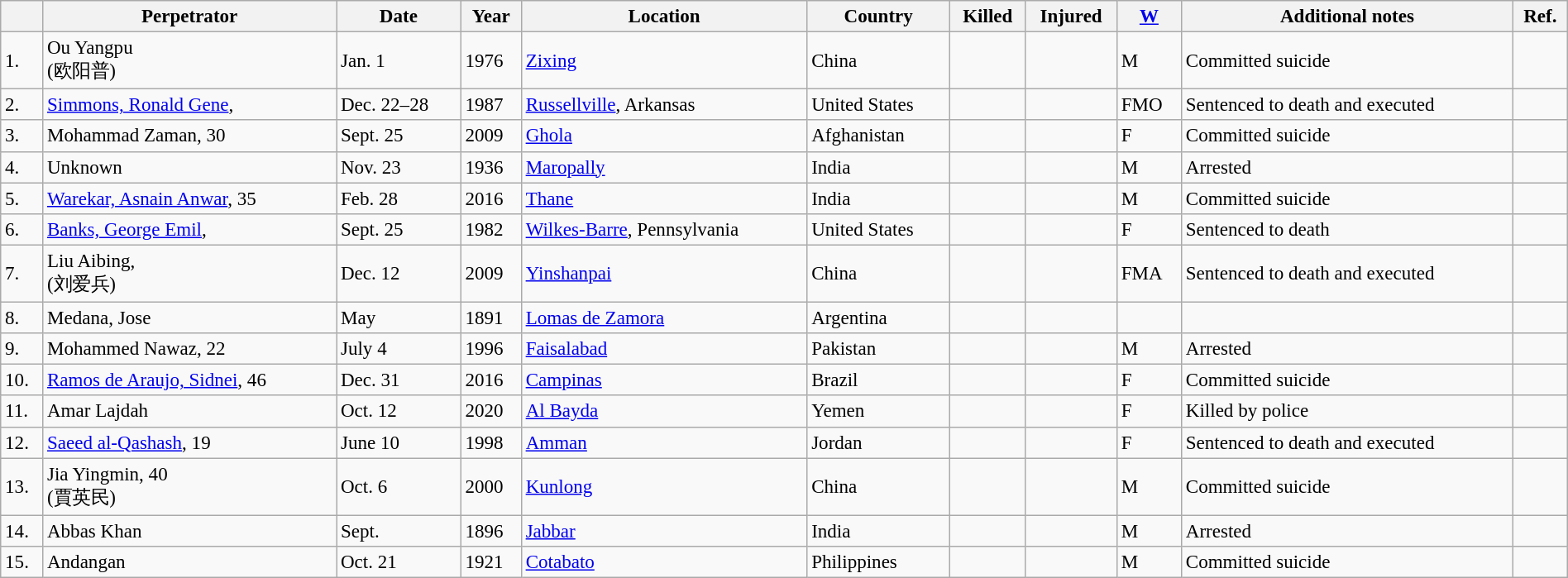<table class="wikitable sortable" style="width:100%; font-size:96%;">
<tr>
<th></th>
<th>Perpetrator</th>
<th>Date</th>
<th>Year</th>
<th>Location</th>
<th>Country</th>
<th>Killed</th>
<th>Injured</th>
<th><a href='#'>W</a></th>
<th>Additional notes</th>
<th class="unsortable">Ref.</th>
</tr>
<tr>
<td>1.</td>
<td>Ou Yangpu <br> (欧阳普)</td>
<td> Jan. 1</td>
<td>1976</td>
<td><a href='#'>Zixing</a></td>
<td>China</td>
<td></td>
<td> </td>
<td>M</td>
<td>Committed suicide</td>
<td> </td>
</tr>
<tr>
<td>2.</td>
<td><a href='#'>Simmons, Ronald Gene</a>, </td>
<td> Dec. 22–28</td>
<td>1987</td>
<td><a href='#'>Russellville</a>, Arkansas</td>
<td>United States</td>
<td></td>
<td> </td>
<td>FMO</td>
<td>Sentenced to death and executed</td>
<td></td>
</tr>
<tr>
<td>3.</td>
<td>Mohammad Zaman, 30</td>
<td> Sept. 25</td>
<td>2009</td>
<td><a href='#'>Ghola</a></td>
<td>Afghanistan<br></td>
<td></td>
<td> </td>
<td>F</td>
<td>Committed suicide</td>
<td> </td>
</tr>
<tr>
<td>4.</td>
<td>Unknown</td>
<td> Nov. 23</td>
<td>1936</td>
<td><a href='#'>Maropally</a></td>
<td>India</td>
<td></td>
<td> </td>
<td>M</td>
<td>Arrested</td>
<td> </td>
</tr>
<tr>
<td>5.</td>
<td><a href='#'>Warekar, Asnain Anwar</a>, 35</td>
<td> Feb. 28</td>
<td>2016</td>
<td><a href='#'>Thane</a></td>
<td>India</td>
<td></td>
<td></td>
<td>M</td>
<td>Committed suicide</td>
<td></td>
</tr>
<tr>
<td>6.</td>
<td><a href='#'>Banks, George Emil</a>, </td>
<td> Sept. 25</td>
<td>1982</td>
<td><a href='#'>Wilkes-Barre</a>, Pennsylvania</td>
<td>United States</td>
<td></td>
<td> </td>
<td>F</td>
<td>Sentenced to death</td>
<td></td>
</tr>
<tr>
<td>7.</td>
<td>Liu Aibing,  <br> (刘爱兵)</td>
<td> Dec. 12</td>
<td>2009</td>
<td><a href='#'>Yinshanpai</a></td>
<td>China</td>
<td></td>
<td> </td>
<td>FMA</td>
<td>Sentenced to death and executed</td>
<td> </td>
</tr>
<tr>
<td>8.</td>
<td>Medana, Jose</td>
<td> May</td>
<td>1891</td>
<td><a href='#'>Lomas de Zamora</a></td>
<td>Argentina</td>
<td></td>
<td></td>
<td></td>
<td></td>
<td> </td>
</tr>
<tr>
<td>9.</td>
<td>Mohammed Nawaz, 22</td>
<td> July 4</td>
<td>1996</td>
<td><a href='#'>Faisalabad</a></td>
<td>Pakistan</td>
<td></td>
<td></td>
<td>M</td>
<td>Arrested</td>
<td></td>
</tr>
<tr>
<td>10.</td>
<td><a href='#'>Ramos de Araujo, Sidnei</a>, 46</td>
<td> Dec. 31</td>
<td>2016</td>
<td><a href='#'>Campinas</a></td>
<td>Brazil</td>
<td></td>
<td> </td>
<td>F</td>
<td>Committed suicide</td>
<td></td>
</tr>
<tr>
<td>11.</td>
<td>Amar Lajdah</td>
<td> Oct. 12</td>
<td>2020</td>
<td><a href='#'>Al Bayda</a></td>
<td>Yemen</td>
<td></td>
<td></td>
<td>F</td>
<td>Killed by police</td>
<td></td>
</tr>
<tr>
<td>12.</td>
<td><a href='#'>Saeed al-Qashash</a>, 19</td>
<td> June 10</td>
<td>1998</td>
<td><a href='#'>Amman</a></td>
<td>Jordan</td>
<td></td>
<td> </td>
<td>F</td>
<td>Sentenced to death and executed</td>
<td> </td>
</tr>
<tr>
<td>13.</td>
<td>Jia Yingmin, 40 <br> (賈英民)</td>
<td> Oct. 6</td>
<td>2000</td>
<td><a href='#'>Kunlong</a></td>
<td>China</td>
<td></td>
<td> </td>
<td>M</td>
<td>Committed suicide</td>
<td> </td>
</tr>
<tr>
<td>14.</td>
<td>Abbas Khan</td>
<td> Sept.</td>
<td>1896</td>
<td><a href='#'>Jabbar</a></td>
<td>India</td>
<td></td>
<td> </td>
<td>M</td>
<td>Arrested</td>
<td> </td>
</tr>
<tr>
<td>15.</td>
<td>Andangan</td>
<td> Oct. 21</td>
<td>1921</td>
<td><a href='#'>Cotabato</a></td>
<td>Philippines</td>
<td></td>
<td> </td>
<td>M</td>
<td>Committed suicide</td>
<td> </td>
</tr>
</table>
